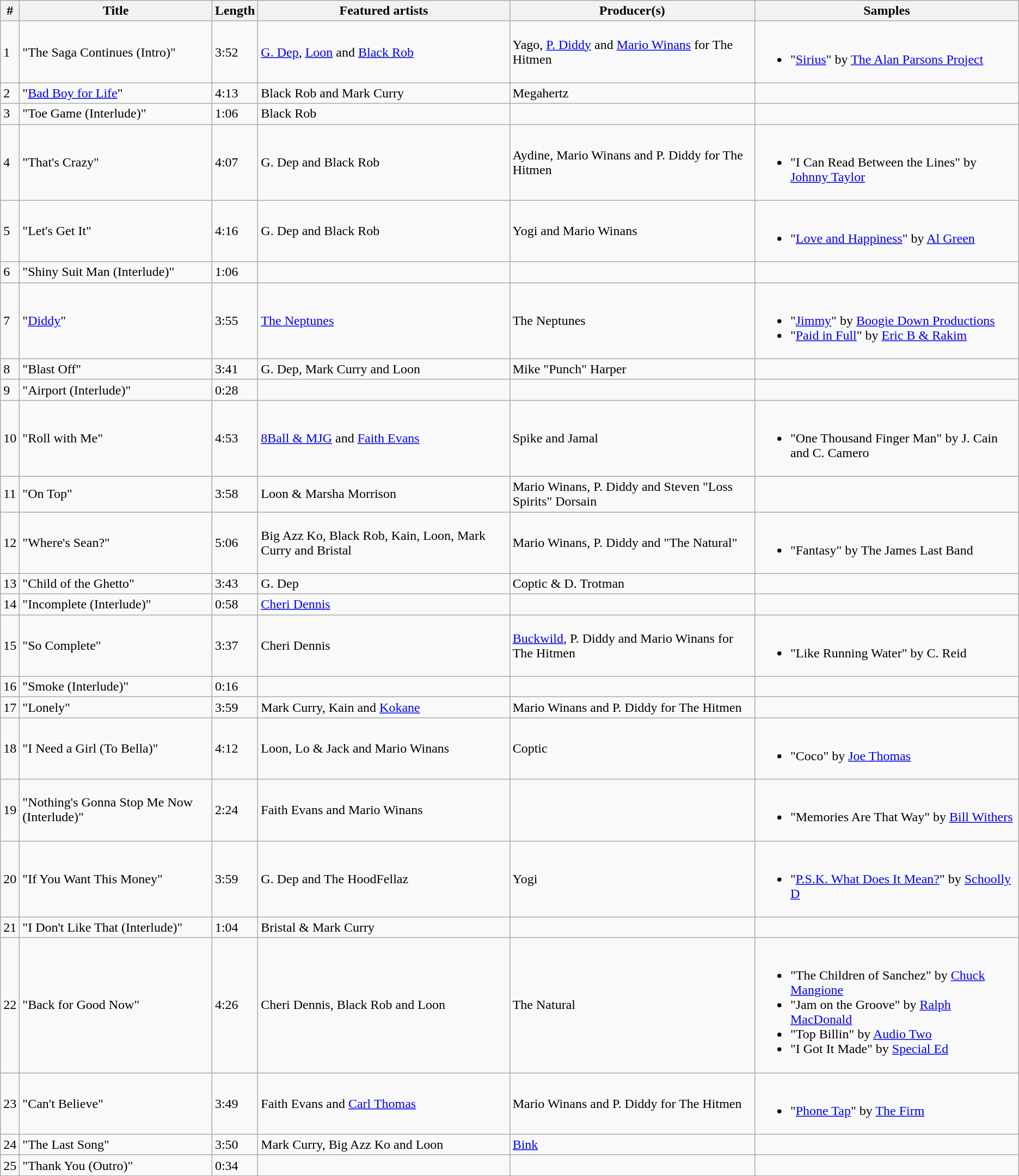<table class="wikitable">
<tr>
<th style="text-align:center;">#</th>
<th style="text-align:center;" width>Title</th>
<th style="text-align:center;" width>Length</th>
<th style="text-align:center;" width>Featured artists</th>
<th style="text-align:center;" width>Producer(s)</th>
<th style="text-align:center;" width>Samples</th>
</tr>
<tr>
<td>1</td>
<td>"The Saga Continues (Intro)"</td>
<td>3:52</td>
<td><a href='#'>G. Dep</a>, <a href='#'>Loon</a> and <a href='#'>Black Rob</a></td>
<td>Yago, <a href='#'>P. Diddy</a> and <a href='#'>Mario Winans</a> for The Hitmen</td>
<td><br><ul><li>"<a href='#'>Sirius</a>" by <a href='#'>The Alan Parsons Project</a></li></ul></td>
</tr>
<tr>
<td>2</td>
<td>"<a href='#'>Bad Boy for Life</a>"</td>
<td>4:13</td>
<td>Black Rob and Mark Curry</td>
<td>Megahertz</td>
<td></td>
</tr>
<tr>
<td>3</td>
<td>"Toe Game (Interlude)"</td>
<td>1:06</td>
<td>Black Rob</td>
<td></td>
<td></td>
</tr>
<tr>
<td>4</td>
<td>"That's Crazy"</td>
<td>4:07</td>
<td>G. Dep and Black Rob</td>
<td>Aydine, Mario Winans and P. Diddy for The Hitmen</td>
<td><br><ul><li>"I Can Read Between the Lines" by <a href='#'>Johnny Taylor</a></li></ul></td>
</tr>
<tr>
<td>5</td>
<td>"Let's Get It"</td>
<td>4:16</td>
<td>G. Dep and Black Rob</td>
<td>Yogi and Mario Winans</td>
<td><br><ul><li>"<a href='#'>Love and Happiness</a>" by <a href='#'>Al Green</a></li></ul></td>
</tr>
<tr>
<td>6</td>
<td>"Shiny Suit Man (Interlude)"</td>
<td>1:06</td>
<td></td>
<td></td>
<td></td>
</tr>
<tr>
<td>7</td>
<td>"<a href='#'>Diddy</a>"</td>
<td>3:55</td>
<td><a href='#'>The Neptunes</a></td>
<td>The Neptunes</td>
<td><br><ul><li>"<a href='#'>Jimmy</a>" by <a href='#'>Boogie Down Productions</a></li><li>"<a href='#'>Paid in Full</a>" by <a href='#'>Eric B & Rakim</a></li></ul></td>
</tr>
<tr>
<td>8</td>
<td>"Blast Off"</td>
<td>3:41</td>
<td>G. Dep, Mark Curry and Loon</td>
<td>Mike "Punch" Harper</td>
<td></td>
</tr>
<tr>
<td>9</td>
<td>"Airport (Interlude)"</td>
<td>0:28</td>
<td></td>
<td></td>
<td></td>
</tr>
<tr>
<td>10</td>
<td>"Roll with Me"</td>
<td>4:53</td>
<td><a href='#'>8Ball & MJG</a> and <a href='#'>Faith Evans</a></td>
<td>Spike and Jamal</td>
<td><br><ul><li>"One Thousand Finger Man" by J. Cain and C. Camero</li></ul></td>
</tr>
<tr>
<td>11</td>
<td>"On Top"</td>
<td>3:58</td>
<td>Loon & Marsha Morrison</td>
<td>Mario Winans, P. Diddy and Steven "Loss Spirits" Dorsain</td>
<td></td>
</tr>
<tr>
<td>12</td>
<td>"Where's Sean?"</td>
<td>5:06</td>
<td>Big Azz Ko, Black Rob, Kain, Loon, Mark Curry and Bristal</td>
<td>Mario Winans, P. Diddy and "The Natural"</td>
<td><br><ul><li>"Fantasy" by The James Last Band</li></ul></td>
</tr>
<tr>
<td>13</td>
<td>"Child of the Ghetto"</td>
<td>3:43</td>
<td>G. Dep</td>
<td>Coptic & D. Trotman</td>
<td></td>
</tr>
<tr>
<td>14</td>
<td>"Incomplete (Interlude)"</td>
<td>0:58</td>
<td><a href='#'>Cheri Dennis</a></td>
<td></td>
<td></td>
</tr>
<tr>
<td>15</td>
<td>"So Complete"</td>
<td>3:37</td>
<td>Cheri Dennis</td>
<td><a href='#'>Buckwild</a>, P. Diddy and Mario Winans for The Hitmen</td>
<td><br><ul><li>"Like Running Water" by C. Reid</li></ul></td>
</tr>
<tr>
<td>16</td>
<td>"Smoke (Interlude)"</td>
<td>0:16</td>
<td></td>
<td></td>
<td></td>
</tr>
<tr>
<td>17</td>
<td>"Lonely"</td>
<td>3:59</td>
<td>Mark Curry, Kain and <a href='#'>Kokane</a></td>
<td>Mario Winans and P. Diddy for The Hitmen</td>
<td></td>
</tr>
<tr>
<td>18</td>
<td>"I Need a Girl (To Bella)"</td>
<td>4:12</td>
<td>Loon, Lo & Jack and Mario Winans</td>
<td>Coptic</td>
<td><br><ul><li>"Coco" by <a href='#'>Joe Thomas</a></li></ul></td>
</tr>
<tr>
<td>19</td>
<td>"Nothing's Gonna Stop Me Now (Interlude)"</td>
<td>2:24</td>
<td>Faith Evans and Mario Winans</td>
<td></td>
<td><br><ul><li>"Memories Are That Way" by <a href='#'>Bill Withers</a></li></ul></td>
</tr>
<tr>
<td>20</td>
<td>"If You Want This Money"</td>
<td>3:59</td>
<td>G. Dep and The HoodFellaz</td>
<td>Yogi</td>
<td><br><ul><li>"<a href='#'>P.S.K. What Does It Mean?</a>" by <a href='#'>Schoolly D</a></li></ul></td>
</tr>
<tr>
<td>21</td>
<td>"I Don't Like That (Interlude)"</td>
<td>1:04</td>
<td>Bristal & Mark Curry</td>
<td></td>
<td></td>
</tr>
<tr>
<td>22</td>
<td>"Back for Good Now"</td>
<td>4:26</td>
<td>Cheri Dennis, Black Rob and Loon</td>
<td>The Natural</td>
<td><br><ul><li>"The Children of Sanchez" by <a href='#'>Chuck Mangione</a></li><li>"Jam on the Groove" by <a href='#'>Ralph MacDonald</a></li><li>"Top Billin" by <a href='#'>Audio Two</a></li><li>"I Got It Made" by <a href='#'>Special Ed</a></li></ul></td>
</tr>
<tr>
<td>23</td>
<td>"Can't Believe"</td>
<td>3:49</td>
<td>Faith Evans and <a href='#'>Carl Thomas</a></td>
<td>Mario Winans and P. Diddy for The Hitmen</td>
<td><br><ul><li>"<a href='#'>Phone Tap</a>" by <a href='#'>The Firm</a></li></ul></td>
</tr>
<tr>
<td>24</td>
<td>"The Last Song"</td>
<td>3:50</td>
<td>Mark Curry, Big Azz Ko and Loon</td>
<td><a href='#'>Bink</a></td>
<td></td>
</tr>
<tr>
<td>25</td>
<td>"Thank You (Outro)"</td>
<td>0:34</td>
<td></td>
<td></td>
<td></td>
</tr>
</table>
